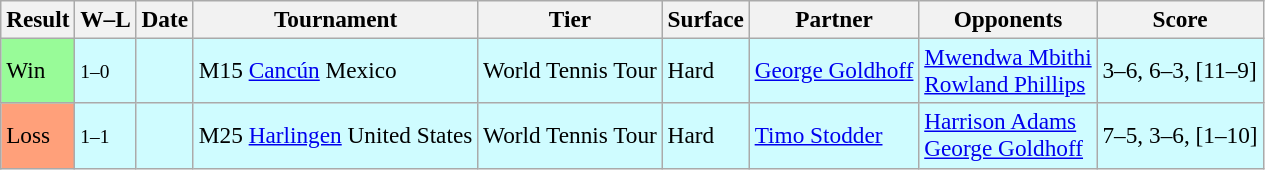<table class="sortable wikitable" style=font-size:97%>
<tr>
<th>Result</th>
<th class="unsortable">W–L</th>
<th>Date</th>
<th>Tournament</th>
<th>Tier</th>
<th>Surface</th>
<th>Partner</th>
<th>Opponents</th>
<th class="unsortable">Score</th>
</tr>
<tr bgcolor=#cffcff>
<td bgcolor=98FB98>Win</td>
<td><small>1–0</small></td>
<td></td>
<td> M15 <a href='#'>Cancún</a> Mexico</td>
<td>World Tennis Tour</td>
<td>Hard</td>
<td> <a href='#'>George Goldhoff</a></td>
<td> <a href='#'>Mwendwa Mbithi</a><br> <a href='#'>Rowland Phillips</a></td>
<td>3–6, 6–3, [11–9]</td>
</tr>
<tr bgcolor=#cffcff>
<td bgcolor=FFA07A>Loss</td>
<td><small>1–1</small></td>
<td></td>
<td> M25 <a href='#'>Harlingen</a> United States</td>
<td>World Tennis Tour</td>
<td>Hard</td>
<td> <a href='#'>Timo Stodder</a></td>
<td> <a href='#'>Harrison Adams</a><br> <a href='#'>George Goldhoff</a></td>
<td>7–5, 3–6, [1–10]</td>
</tr>
</table>
